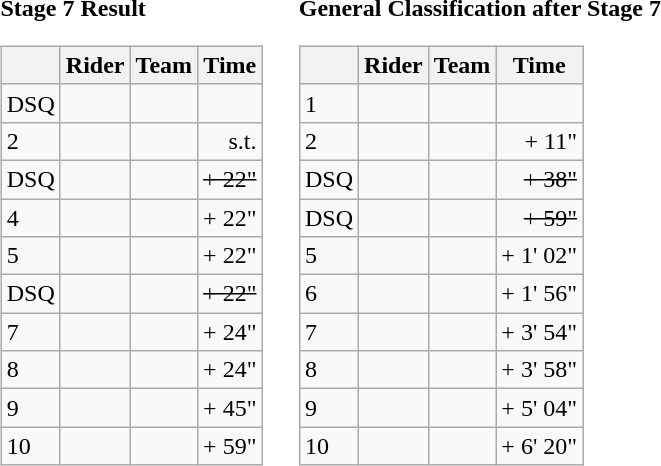<table>
<tr>
<td><strong>Stage 7 Result</strong><br><table class="wikitable">
<tr>
<th></th>
<th>Rider</th>
<th>Team</th>
<th>Time</th>
</tr>
<tr>
<td>DSQ</td>
<td><s></s></td>
<td><s></s></td>
<td align="right"><s></s></td>
</tr>
<tr>
<td>2</td>
<td></td>
<td></td>
<td align="right">s.t.</td>
</tr>
<tr>
<td>DSQ</td>
<td><s></s></td>
<td><s></s></td>
<td align="right"><s>+ 22"</s></td>
</tr>
<tr>
<td>4</td>
<td></td>
<td></td>
<td align="right">+ 22"</td>
</tr>
<tr>
<td>5</td>
<td> </td>
<td></td>
<td align="right">+ 22"</td>
</tr>
<tr>
<td>DSQ</td>
<td><s></s></td>
<td><s></s></td>
<td align="right"><s>+ 22"</s></td>
</tr>
<tr>
<td>7</td>
<td></td>
<td></td>
<td align="right">+ 24"</td>
</tr>
<tr>
<td>8</td>
<td></td>
<td></td>
<td align="right">+ 24"</td>
</tr>
<tr>
<td>9</td>
<td></td>
<td></td>
<td align="right">+ 45"</td>
</tr>
<tr>
<td>10</td>
<td></td>
<td></td>
<td align="right">+ 59"</td>
</tr>
</table>
</td>
<td></td>
<td><strong>General Classification after Stage 7</strong><br><table class="wikitable">
<tr>
<th></th>
<th>Rider</th>
<th>Team</th>
<th>Time</th>
</tr>
<tr>
<td>1</td>
<td> </td>
<td></td>
<td align="right"></td>
</tr>
<tr>
<td>2</td>
<td></td>
<td></td>
<td align="right">+ 11"</td>
</tr>
<tr>
<td>DSQ</td>
<td><s></s></td>
<td><s></s></td>
<td align="right"><s>+ 38"</s></td>
</tr>
<tr>
<td>DSQ</td>
<td><s></s> </td>
<td><s></s></td>
<td align="right"><s>+ 59"</s></td>
</tr>
<tr>
<td>5</td>
<td></td>
<td></td>
<td align="right">+ 1' 02"</td>
</tr>
<tr>
<td>6</td>
<td></td>
<td></td>
<td align="right">+ 1' 56"</td>
</tr>
<tr>
<td>7</td>
<td></td>
<td></td>
<td align="right">+ 3' 54"</td>
</tr>
<tr>
<td>8</td>
<td></td>
<td></td>
<td align="right">+ 3' 58"</td>
</tr>
<tr>
<td>9</td>
<td></td>
<td></td>
<td align="right">+ 5' 04"</td>
</tr>
<tr>
<td>10</td>
<td></td>
<td></td>
<td align="right">+ 6' 20"</td>
</tr>
</table>
</td>
</tr>
</table>
